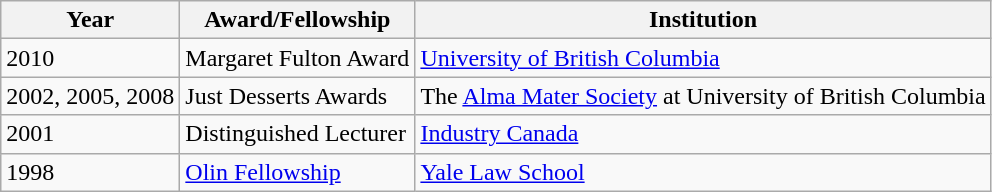<table class="wikitable">
<tr>
<th>Year</th>
<th>Award/Fellowship</th>
<th>Institution</th>
</tr>
<tr>
<td>2010</td>
<td>Margaret Fulton Award</td>
<td><a href='#'>University of British Columbia</a></td>
</tr>
<tr>
<td>2002, 2005, 2008</td>
<td>Just Desserts Awards</td>
<td>The <a href='#'>Alma Mater Society</a> at University of British Columbia</td>
</tr>
<tr>
<td>2001</td>
<td>Distinguished Lecturer</td>
<td><a href='#'>Industry Canada</a></td>
</tr>
<tr>
<td>1998</td>
<td><a href='#'>Olin Fellowship</a></td>
<td><a href='#'>Yale Law School</a></td>
</tr>
</table>
